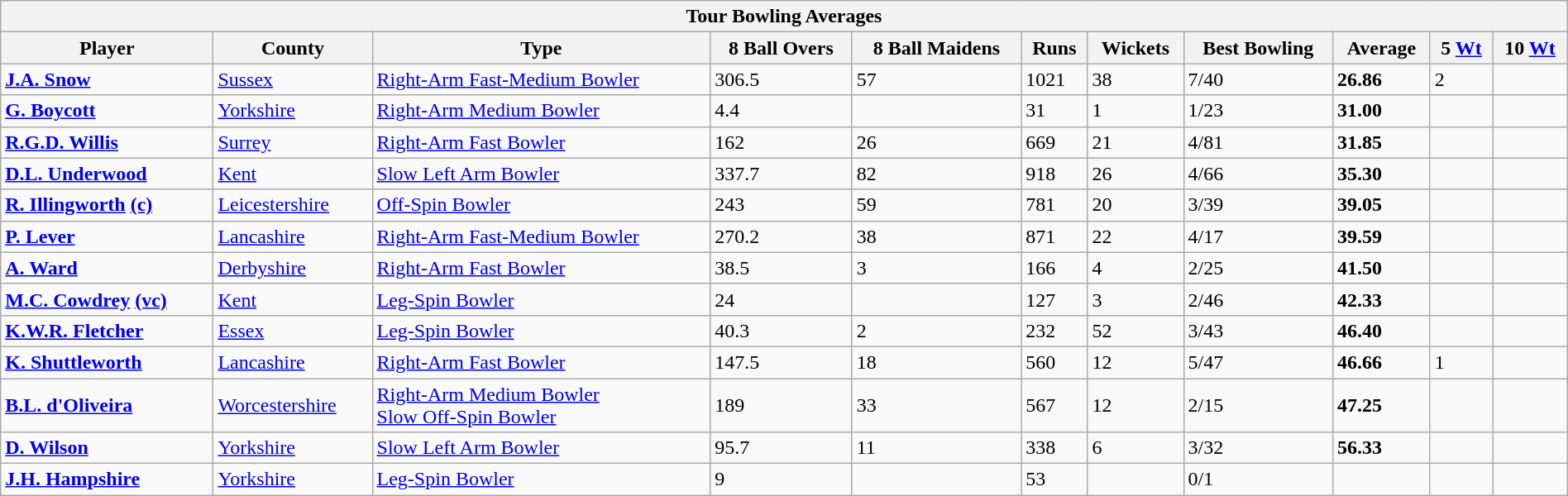<table class="wikitable" style="width:100%;">
<tr>
<th colspan=13>Tour Bowling Averages</th>
</tr>
<tr>
<th>Player</th>
<th>County</th>
<th>Type</th>
<th>8 Ball Overs</th>
<th>8 Ball Maidens</th>
<th>Runs</th>
<th>Wickets</th>
<th>Best Bowling</th>
<th>Average</th>
<th>5 <a href='#'>Wt</a></th>
<th>10 <a href='#'>Wt</a></th>
</tr>
<tr>
<td><strong><a href='#'>J.A. Snow</a></strong></td>
<td><a href='#'>Sussex</a></td>
<td><a href='#'>Right-Arm Fast-Medium Bowler</a></td>
<td>306.5</td>
<td>57</td>
<td>1021</td>
<td>38</td>
<td>7/40</td>
<td><strong>26.86</strong></td>
<td>2</td>
<td></td>
</tr>
<tr>
<td><strong><a href='#'>G. Boycott</a></strong></td>
<td><a href='#'>Yorkshire</a></td>
<td><a href='#'>Right-Arm Medium Bowler</a></td>
<td>4.4</td>
<td></td>
<td>31</td>
<td>1</td>
<td>1/23</td>
<td><strong>31.00</strong></td>
<td></td>
<td></td>
</tr>
<tr>
<td><strong><a href='#'>R.G.D. Willis</a></strong></td>
<td><a href='#'>Surrey</a></td>
<td><a href='#'>Right-Arm Fast Bowler</a></td>
<td>162</td>
<td>26</td>
<td>669</td>
<td>21</td>
<td>4/81</td>
<td><strong>31.85</strong></td>
<td></td>
<td></td>
</tr>
<tr>
<td><strong><a href='#'>D.L. Underwood</a></strong></td>
<td><a href='#'>Kent</a></td>
<td><a href='#'>Slow Left Arm Bowler</a></td>
<td>337.7</td>
<td>82</td>
<td>918</td>
<td>26</td>
<td>4/66</td>
<td><strong>35.30</strong></td>
<td></td>
<td></td>
</tr>
<tr>
<td><strong><a href='#'>R. Illingworth</a> <a href='#'>(c)</a></strong></td>
<td><a href='#'>Leicestershire</a></td>
<td><a href='#'>Off-Spin Bowler</a></td>
<td>243</td>
<td>59</td>
<td>781</td>
<td>20</td>
<td>3/39</td>
<td><strong>39.05</strong></td>
<td></td>
<td></td>
</tr>
<tr>
<td><strong><a href='#'>P. Lever</a></strong></td>
<td><a href='#'>Lancashire</a></td>
<td><a href='#'>Right-Arm Fast-Medium Bowler</a></td>
<td>270.2</td>
<td>38</td>
<td>871</td>
<td>22</td>
<td>4/17</td>
<td><strong>39.59</strong></td>
<td></td>
<td></td>
</tr>
<tr>
<td><strong><a href='#'>A. Ward</a></strong></td>
<td><a href='#'>Derbyshire</a></td>
<td><a href='#'>Right-Arm Fast Bowler</a></td>
<td>38.5</td>
<td>3</td>
<td>166</td>
<td>4</td>
<td>2/25</td>
<td><strong>41.50</strong></td>
<td></td>
<td></td>
</tr>
<tr>
<td><strong><a href='#'>M.C. Cowdrey</a> <a href='#'>(vc)</a></strong></td>
<td><a href='#'>Kent</a></td>
<td><a href='#'>Leg-Spin Bowler</a></td>
<td>24</td>
<td></td>
<td>127</td>
<td>3</td>
<td>2/46</td>
<td><strong>42.33</strong></td>
<td></td>
<td></td>
</tr>
<tr>
<td><strong><a href='#'>K.W.R. Fletcher</a></strong></td>
<td><a href='#'>Essex</a></td>
<td><a href='#'>Leg-Spin Bowler</a></td>
<td>40.3</td>
<td>2</td>
<td>232</td>
<td>52</td>
<td>3/43</td>
<td><strong>46.40</strong></td>
<td></td>
<td></td>
</tr>
<tr>
<td><strong><a href='#'>K. Shuttleworth</a></strong></td>
<td><a href='#'>Lancashire</a></td>
<td><a href='#'>Right-Arm Fast Bowler</a></td>
<td>147.5</td>
<td>18</td>
<td>560</td>
<td>12</td>
<td>5/47</td>
<td><strong>46.66</strong></td>
<td>1</td>
<td></td>
</tr>
<tr>
<td><strong><a href='#'>B.L. d'Oliveira</a></strong></td>
<td><a href='#'>Worcestershire</a></td>
<td><a href='#'>Right-Arm Medium Bowler</a><br> <a href='#'>Slow Off-Spin Bowler</a></td>
<td>189</td>
<td>33</td>
<td>567</td>
<td>12</td>
<td>2/15</td>
<td><strong>47.25</strong></td>
<td></td>
<td></td>
</tr>
<tr>
<td><strong><a href='#'>D. Wilson</a></strong></td>
<td><a href='#'>Yorkshire</a></td>
<td><a href='#'>Slow Left Arm Bowler</a></td>
<td>95.7</td>
<td>11</td>
<td>338</td>
<td>6</td>
<td>3/32</td>
<td><strong>56.33</strong></td>
<td></td>
<td></td>
</tr>
<tr>
<td><strong><a href='#'>J.H. Hampshire</a></strong></td>
<td><a href='#'>Yorkshire</a></td>
<td><a href='#'>Leg-Spin Bowler</a></td>
<td>9</td>
<td></td>
<td>53</td>
<td></td>
<td>0/1</td>
<td></td>
<td></td>
<td></td>
</tr>
</table>
